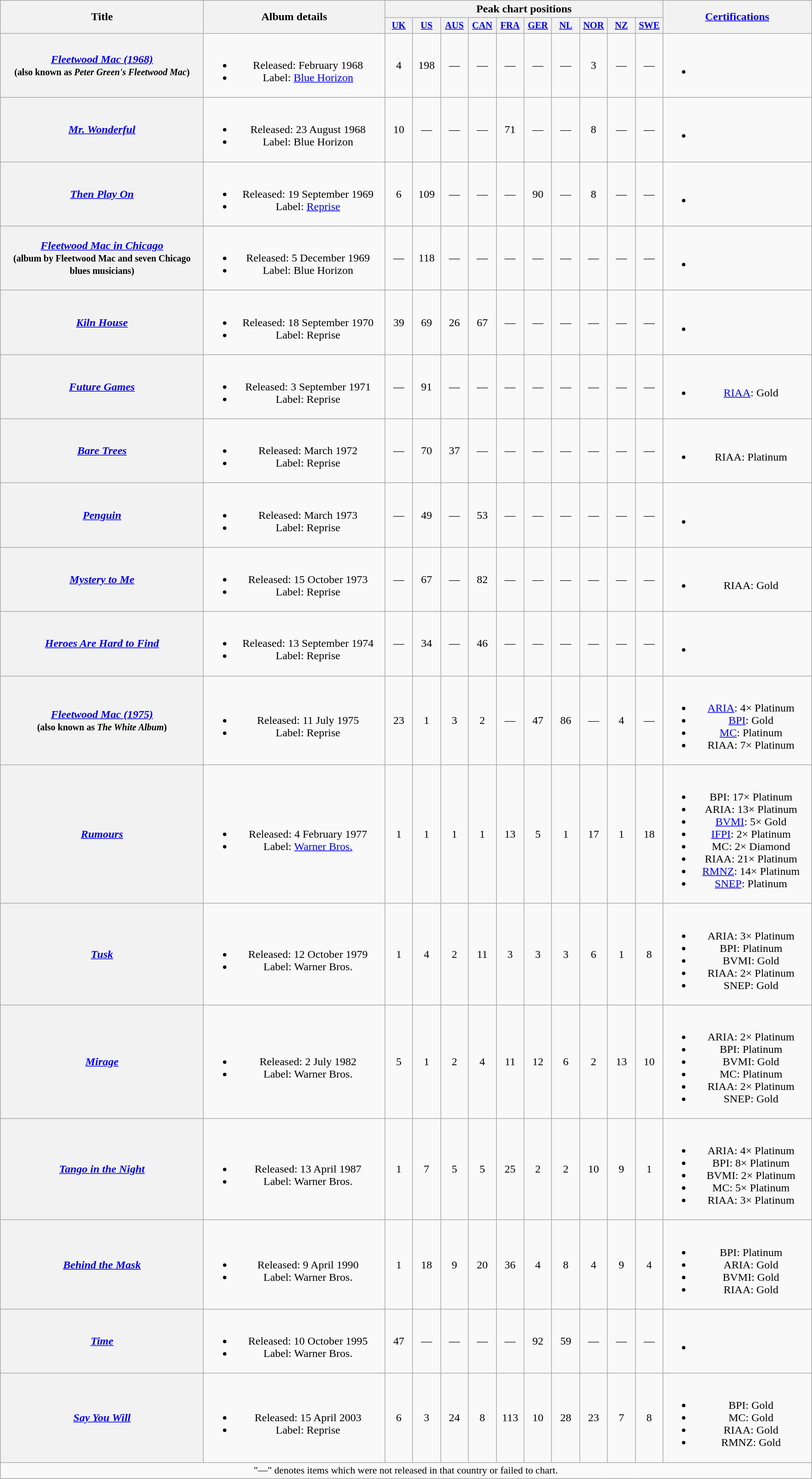<table class="wikitable plainrowheaders" style="text-align:center;" border="1">
<tr>
<th scope="col" rowspan="2" style="width:18em;">Title</th>
<th scope="col" rowspan="2" style="width:16em;">Album details</th>
<th scope="col" colspan="10">Peak chart positions</th>
<th scope="col" rowspan="2" style="width:13em;"><a href='#'>Certifications</a></th>
</tr>
<tr>
<th scope="col" style="width:2.5em;font-size:85%;"><a href='#'>UK</a><br></th>
<th scope="col" style="width:2.5em;font-size:85%;"><a href='#'>US</a><br></th>
<th scope="col" style="width:2.5em;font-size:85%;"><a href='#'>AUS</a><br></th>
<th scope="col" style="width:2.5em;font-size:85%;"><a href='#'>CAN</a><br></th>
<th scope="col" style="width:2.5em;font-size:85%;"><a href='#'>FRA</a><br></th>
<th scope="col" style="width:2.5em;font-size:85%;"><a href='#'>GER</a><br></th>
<th scope="col" style="width:2.5em;font-size:85%;"><a href='#'>NL</a><br></th>
<th scope="col" style="width:2.5em;font-size:85%;"><a href='#'>NOR</a><br></th>
<th scope="col" style="width:2.5em;font-size:85%;"><a href='#'>NZ</a><br></th>
<th scope="col" style="width:2.5em;font-size:85%;"><a href='#'>SWE</a><br></th>
</tr>
<tr>
<th scope="row"><em><a href='#'>Fleetwood Mac (1968)</a></em><br><small>(also known as <em>Peter Green's Fleetwood Mac</em>)</small></th>
<td><br><ul><li>Released: February 1968</li><li>Label: <a href='#'>Blue Horizon</a></li></ul></td>
<td>4</td>
<td>198</td>
<td>—</td>
<td>—</td>
<td>—</td>
<td>—</td>
<td>—</td>
<td>3</td>
<td>—</td>
<td>—</td>
<td><br><ul><li></li></ul></td>
</tr>
<tr>
<th scope="row"><em><a href='#'>Mr. Wonderful</a></em></th>
<td><br><ul><li>Released: 23 August 1968</li><li>Label: Blue Horizon</li></ul></td>
<td>10</td>
<td>—</td>
<td>—</td>
<td>—</td>
<td>71</td>
<td>—</td>
<td>—</td>
<td>8</td>
<td>—</td>
<td>—</td>
<td><br><ul><li></li></ul></td>
</tr>
<tr>
<th scope="row"><em><a href='#'>Then Play On</a></em></th>
<td><br><ul><li>Released: 19 September 1969</li><li>Label: <a href='#'>Reprise</a></li></ul></td>
<td>6</td>
<td>109</td>
<td>—</td>
<td>—</td>
<td>—</td>
<td>90</td>
<td>—</td>
<td>8</td>
<td>—</td>
<td>—</td>
<td><br><ul><li></li></ul></td>
</tr>
<tr>
<th scope="row"><em><a href='#'>Fleetwood Mac in Chicago</a></em><br><small>(album by Fleetwood Mac and seven Chicago blues musicians)</small></th>
<td><br><ul><li>Released: 5 December 1969</li><li>Label: Blue Horizon</li></ul></td>
<td>—</td>
<td>118</td>
<td>—</td>
<td>—</td>
<td>—</td>
<td>—</td>
<td>—</td>
<td>—</td>
<td>—</td>
<td>—</td>
<td><br><ul><li></li></ul></td>
</tr>
<tr>
<th scope="row"><em><a href='#'>Kiln House</a></em></th>
<td><br><ul><li>Released: 18 September 1970</li><li>Label: Reprise</li></ul></td>
<td>39</td>
<td>69</td>
<td>26</td>
<td>67</td>
<td>—</td>
<td>—</td>
<td>—</td>
<td>—</td>
<td>—</td>
<td>—</td>
<td><br><ul><li></li></ul></td>
</tr>
<tr>
<th scope="row"><em><a href='#'>Future Games</a></em></th>
<td><br><ul><li>Released: 3 September 1971</li><li>Label: Reprise</li></ul></td>
<td>—</td>
<td>91</td>
<td>—</td>
<td>—</td>
<td>—</td>
<td>—</td>
<td>—</td>
<td>—</td>
<td>—</td>
<td>—</td>
<td><br><ul><li><a href='#'>RIAA</a>: Gold</li></ul></td>
</tr>
<tr>
<th scope="row"><em><a href='#'>Bare Trees</a></em></th>
<td><br><ul><li>Released: March 1972</li><li>Label: Reprise</li></ul></td>
<td>—</td>
<td>70</td>
<td>37</td>
<td>—</td>
<td>—</td>
<td>—</td>
<td>—</td>
<td>—</td>
<td>—</td>
<td>—</td>
<td><br><ul><li>RIAA: Platinum</li></ul></td>
</tr>
<tr>
<th scope="row"><em><a href='#'>Penguin</a></em></th>
<td><br><ul><li>Released: March 1973</li><li>Label: Reprise</li></ul></td>
<td>—</td>
<td>49</td>
<td>—</td>
<td>53</td>
<td>—</td>
<td>—</td>
<td>—</td>
<td>—</td>
<td>—</td>
<td>—</td>
<td><br><ul><li></li></ul></td>
</tr>
<tr>
<th scope="row"><em><a href='#'>Mystery to Me</a></em></th>
<td><br><ul><li>Released: 15 October 1973</li><li>Label: Reprise</li></ul></td>
<td>—</td>
<td>67</td>
<td>—</td>
<td>82</td>
<td>—</td>
<td>—</td>
<td>—</td>
<td>—</td>
<td>—</td>
<td>—</td>
<td><br><ul><li>RIAA: Gold</li></ul></td>
</tr>
<tr>
<th scope="row"><em><a href='#'>Heroes Are Hard to Find</a></em></th>
<td><br><ul><li>Released: 13 September 1974</li><li>Label: Reprise</li></ul></td>
<td>—</td>
<td>34</td>
<td>—</td>
<td>46</td>
<td>—</td>
<td>—</td>
<td>—</td>
<td>—</td>
<td>—</td>
<td>—</td>
<td><br><ul><li></li></ul></td>
</tr>
<tr>
<th scope="row"><em><a href='#'>Fleetwood Mac (1975)</a></em><br><small>(also known as <em>The White Album</em>)</small></th>
<td><br><ul><li>Released: 11 July 1975</li><li>Label: Reprise</li></ul></td>
<td>23</td>
<td>1</td>
<td>3</td>
<td>2</td>
<td>—</td>
<td>47</td>
<td>86</td>
<td>—</td>
<td>4</td>
<td>—</td>
<td><br><ul><li><a href='#'>ARIA</a>: 4× Platinum</li><li><a href='#'>BPI</a>: Gold</li><li><a href='#'>MC</a>: Platinum</li><li>RIAA: 7× Platinum</li></ul></td>
</tr>
<tr>
<th scope="row"><em><a href='#'>Rumours</a></em></th>
<td><br><ul><li>Released: 4 February 1977</li><li>Label: <a href='#'>Warner Bros.</a></li></ul></td>
<td>1</td>
<td>1</td>
<td>1</td>
<td>1</td>
<td>13</td>
<td>5</td>
<td>1</td>
<td>17</td>
<td>1</td>
<td>18</td>
<td><br><ul><li>BPI: 17× Platinum</li><li>ARIA: 13× Platinum</li><li><a href='#'>BVMI</a>: 5× Gold</li><li><a href='#'>IFPI</a>: 2× Platinum</li><li>MC: 2× Diamond</li><li>RIAA: 21× Platinum</li><li><a href='#'>RMNZ</a>: 14× Platinum</li><li><a href='#'>SNEP</a>: Platinum</li></ul></td>
</tr>
<tr>
<th scope="row"><em><a href='#'>Tusk</a></em></th>
<td><br><ul><li>Released: 12 October 1979</li><li>Label: Warner Bros.</li></ul></td>
<td>1</td>
<td>4</td>
<td>2</td>
<td>11</td>
<td>3</td>
<td>3</td>
<td>3</td>
<td>6</td>
<td>1</td>
<td>8</td>
<td><br><ul><li>ARIA: 3× Platinum</li><li>BPI: Platinum</li><li>BVMI: Gold</li><li>RIAA: 2× Platinum</li><li>SNEP: Gold</li></ul></td>
</tr>
<tr>
<th scope="row"><em><a href='#'>Mirage</a></em></th>
<td><br><ul><li>Released: 2 July 1982</li><li>Label: Warner Bros.</li></ul></td>
<td>5</td>
<td>1</td>
<td>2</td>
<td>4</td>
<td>11</td>
<td>12</td>
<td>6</td>
<td>2</td>
<td>13</td>
<td>10</td>
<td><br><ul><li>ARIA: 2× Platinum</li><li>BPI: Platinum</li><li>BVMI: Gold</li><li>MC: Platinum</li><li>RIAA: 2× Platinum</li><li>SNEP: Gold</li></ul></td>
</tr>
<tr>
<th scope="row"><em><a href='#'>Tango in the Night</a></em></th>
<td><br><ul><li>Released: 13 April 1987</li><li>Label: Warner Bros.</li></ul></td>
<td>1</td>
<td>7</td>
<td>5</td>
<td>5</td>
<td>25</td>
<td>2</td>
<td>2</td>
<td>10</td>
<td>9</td>
<td>1</td>
<td><br><ul><li>ARIA: 4× Platinum</li><li>BPI: 8× Platinum</li><li>BVMI: 2× Platinum</li><li>MC: 5× Platinum</li><li>RIAA: 3× Platinum</li></ul></td>
</tr>
<tr>
<th scope="row"><em><a href='#'>Behind the Mask</a></em></th>
<td><br><ul><li>Released: 9 April 1990</li><li>Label: Warner Bros.</li></ul></td>
<td>1</td>
<td>18</td>
<td>9</td>
<td>20</td>
<td>36</td>
<td>4</td>
<td>8</td>
<td>4</td>
<td>9</td>
<td>4</td>
<td><br><ul><li>BPI: Platinum</li><li>ARIA: Gold</li><li>BVMI: Gold</li><li>RIAA: Gold</li></ul></td>
</tr>
<tr>
<th scope="row"><em><a href='#'>Time</a></em></th>
<td><br><ul><li>Released: 10 October 1995</li><li>Label: Warner Bros.</li></ul></td>
<td>47</td>
<td>—</td>
<td>—</td>
<td>—</td>
<td>—</td>
<td>92</td>
<td>59</td>
<td>—</td>
<td>—</td>
<td>—</td>
<td><br><ul><li></li></ul></td>
</tr>
<tr>
<th scope="row"><em><a href='#'>Say You Will</a></em></th>
<td><br><ul><li>Released: 15 April 2003</li><li>Label: Reprise</li></ul></td>
<td>6</td>
<td>3</td>
<td>24</td>
<td>8</td>
<td>113</td>
<td>10</td>
<td>28</td>
<td>23</td>
<td>7</td>
<td>8</td>
<td><br><ul><li>BPI: Gold</li><li>MC: Gold</li><li>RIAA: Gold</li><li>RMNZ: Gold</li></ul></td>
</tr>
<tr>
<td colspan="14" align="center" style="font-size:90%;">"—" denotes items which were not released in that country or failed to chart.</td>
</tr>
</table>
